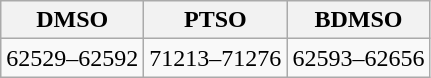<table class="wikitable">
<tr>
<th>DMSO</th>
<th>PTSO</th>
<th>BDMSO</th>
</tr>
<tr>
<td align=center>62529–62592</td>
<td align=center>71213–71276</td>
<td align=center>62593–62656</td>
</tr>
</table>
